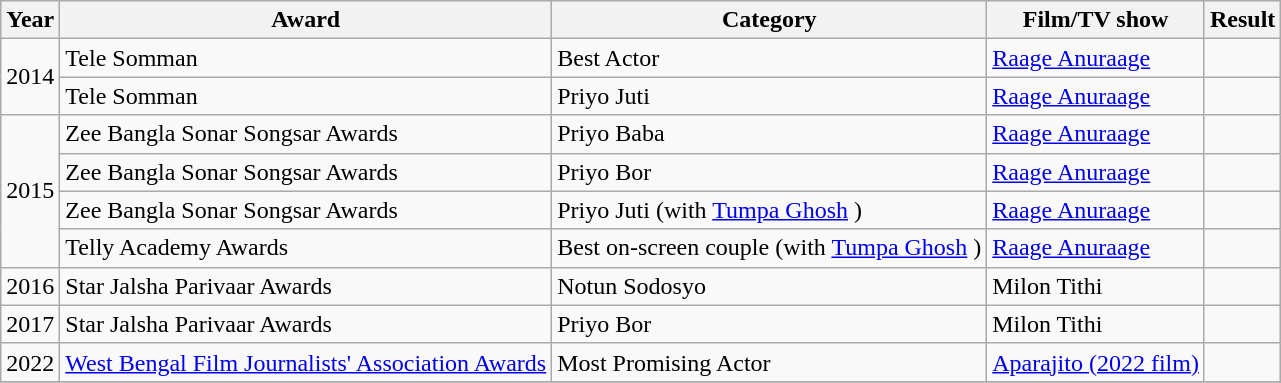<table class="wikitable sortable">
<tr>
<th>Year</th>
<th>Award</th>
<th>Category</th>
<th>Film/TV show</th>
<th>Result</th>
</tr>
<tr>
<td rowspan="2">2014</td>
<td>Tele Somman</td>
<td>Best Actor</td>
<td><a href='#'>Raage Anuraage</a></td>
<td></td>
</tr>
<tr>
<td>Tele Somman</td>
<td>Priyo Juti</td>
<td><a href='#'>Raage Anuraage</a></td>
<td></td>
</tr>
<tr>
<td rowspan="4">2015</td>
<td>Zee Bangla Sonar Songsar Awards</td>
<td>Priyo Baba</td>
<td><a href='#'>Raage Anuraage</a></td>
<td></td>
</tr>
<tr>
<td>Zee Bangla Sonar Songsar Awards</td>
<td>Priyo Bor</td>
<td><a href='#'>Raage Anuraage</a></td>
<td></td>
</tr>
<tr>
<td>Zee Bangla Sonar Songsar Awards</td>
<td>Priyo Juti (with <a href='#'>Tumpa Ghosh</a> )</td>
<td><a href='#'>Raage Anuraage</a></td>
<td></td>
</tr>
<tr>
<td>Telly Academy Awards</td>
<td>Best on-screen couple (with <a href='#'>Tumpa Ghosh</a> )</td>
<td><a href='#'>Raage Anuraage</a></td>
<td></td>
</tr>
<tr>
<td>2016</td>
<td>Star Jalsha Parivaar Awards</td>
<td>Notun Sodosyo</td>
<td>Milon Tithi</td>
<td></td>
</tr>
<tr>
<td>2017</td>
<td>Star Jalsha Parivaar Awards</td>
<td>Priyo Bor</td>
<td>Milon Tithi</td>
<td></td>
</tr>
<tr>
<td rowspan="1">2022</td>
<td><a href='#'>West Bengal Film Journalists' Association Awards</a></td>
<td>Most Promising Actor</td>
<td><a href='#'>Aparajito (2022 film)</a></td>
<td></td>
</tr>
<tr>
</tr>
</table>
